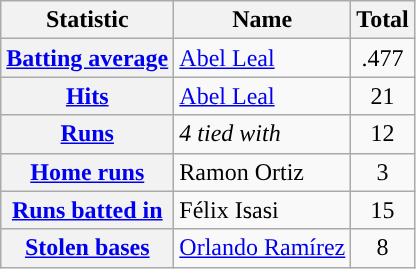<table class="wikitable plainrowheaders">
<tr>
<th scope="col">Statistic</th>
<th scope="col">Name</th>
<th scope="col">Total</th>
</tr>
<tr>
<th scope="row"><a href='#'>Batting average</a></th>
<td> <a href='#'>Abel Leal</a></td>
<td align=center>.477</td>
</tr>
<tr>
<th scope="row"><a href='#'>Hits</a></th>
<td> <a href='#'>Abel Leal</a></td>
<td align=center>21</td>
</tr>
<tr>
<th scope="row"><a href='#'>Runs</a></th>
<td><em>4 tied with</em></td>
<td align=center>12</td>
</tr>
<tr>
<th scope="row"><a href='#'>Home runs</a></th>
<td> Ramon Ortiz</td>
<td align=center>3</td>
</tr>
<tr>
<th scope="row"><a href='#'>Runs batted in</a></th>
<td> Félix Isasi</td>
<td align=center>15</td>
</tr>
<tr>
<th scope="row"><a href='#'>Stolen bases</a></th>
<td> <a href='#'>Orlando Ramírez</a></td>
<td align=center>8</td>
</tr>
</table>
